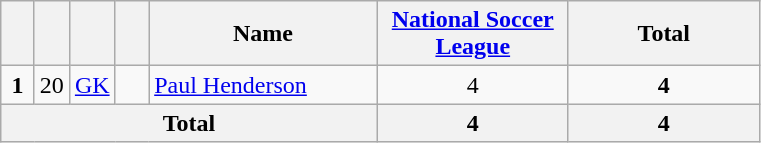<table class="wikitable" style="text-align:center">
<tr>
<th width=15></th>
<th width=15></th>
<th width=15></th>
<th width=15></th>
<th width=145>Name</th>
<th width=120><a href='#'>National Soccer League</a></th>
<th width=120>Total</th>
</tr>
<tr>
<td><strong>1</strong></td>
<td>20</td>
<td><a href='#'>GK</a></td>
<td></td>
<td align=left><a href='#'>Paul Henderson</a></td>
<td>4</td>
<td><strong>4</strong></td>
</tr>
<tr>
<th colspan="5"><strong>Total</strong></th>
<th>4</th>
<th>4</th>
</tr>
</table>
